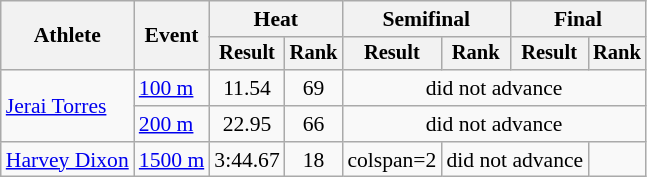<table class="wikitable" style="font-size:90%">
<tr>
<th rowspan=2>Athlete</th>
<th rowspan=2>Event</th>
<th colspan=2>Heat</th>
<th colspan=2>Semifinal</th>
<th colspan=2>Final</th>
</tr>
<tr style="font-size:95%">
<th>Result</th>
<th>Rank</th>
<th>Result</th>
<th>Rank</th>
<th>Result</th>
<th>Rank</th>
</tr>
<tr align=center>
<td align=left rowspan=2><a href='#'>Jerai Torres</a></td>
<td align=left><a href='#'>100 m</a></td>
<td>11.54</td>
<td>69</td>
<td colspan=4>did not advance</td>
</tr>
<tr align=center>
<td align=left><a href='#'>200 m</a></td>
<td>22.95</td>
<td>66</td>
<td colspan=4>did not advance</td>
</tr>
<tr align=center>
<td align=left><a href='#'>Harvey Dixon</a></td>
<td align=left><a href='#'>1500 m</a></td>
<td>3:44.67</td>
<td>18</td>
<td>colspan=2 </td>
<td colspan=2>did not advance</td>
</tr>
</table>
